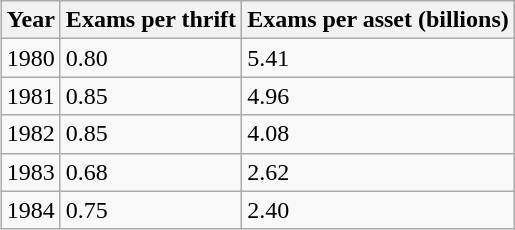<table class="wikitable" style="float:right; margin-left: 10px;">
<tr>
<th>Year</th>
<th>Exams per thrift</th>
<th>Exams per asset (billions)</th>
</tr>
<tr>
<td>1980</td>
<td>0.80</td>
<td>5.41</td>
</tr>
<tr>
<td>1981</td>
<td>0.85</td>
<td>4.96</td>
</tr>
<tr>
<td>1982</td>
<td>0.85</td>
<td>4.08</td>
</tr>
<tr>
<td>1983</td>
<td>0.68</td>
<td>2.62</td>
</tr>
<tr>
<td>1984</td>
<td>0.75</td>
<td>2.40</td>
</tr>
</table>
